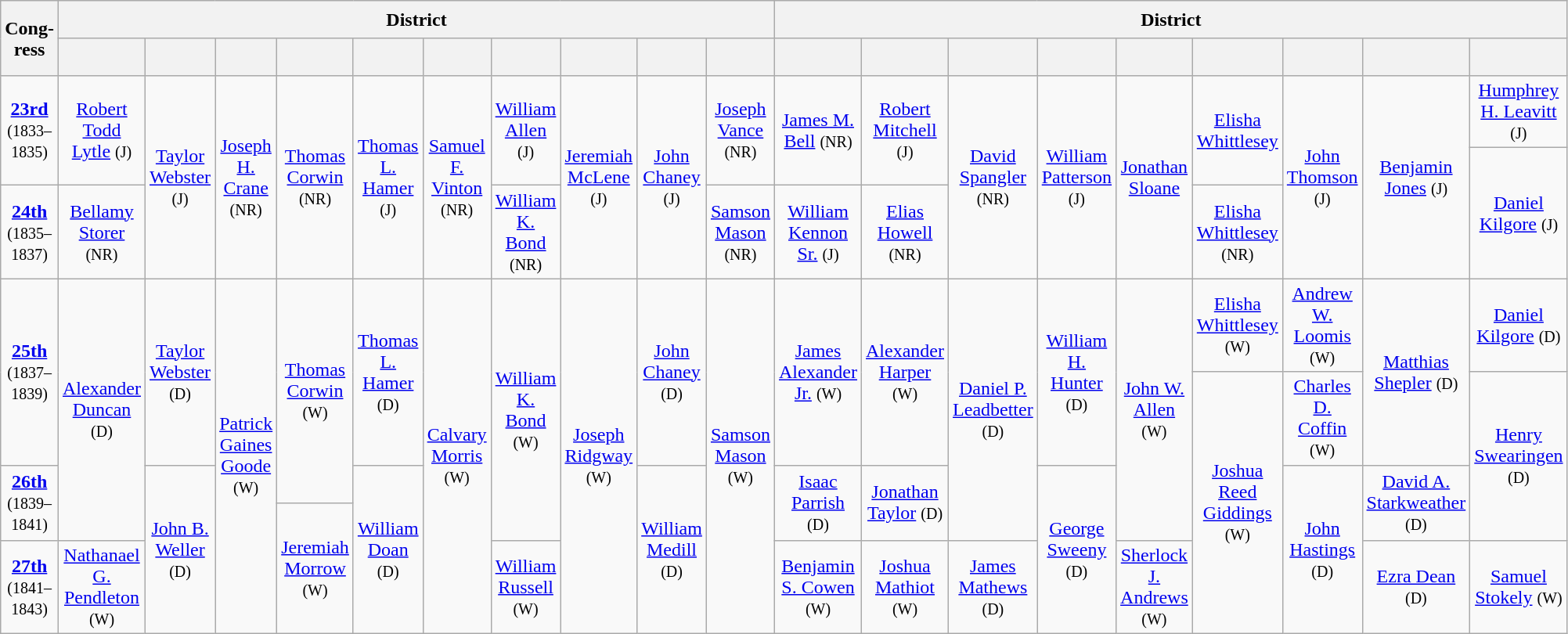<table class=wikitable style="text-align:center">
<tr style="height:2em">
<th rowspan=2>Cong­ress</th>
<th colspan=10>District</th>
<th colspan=9>District</th>
</tr>
<tr style="height:2em">
<th></th>
<th></th>
<th></th>
<th></th>
<th></th>
<th></th>
<th></th>
<th></th>
<th></th>
<th></th>
<th></th>
<th></th>
<th></th>
<th></th>
<th></th>
<th></th>
<th></th>
<th></th>
<th></th>
</tr>
<tr style="height:2em">
<td rowspan=2><strong><a href='#'>23rd</a></strong><br><small>(1833–1835)</small></td>
<td rowspan=2 ><a href='#'>Robert Todd Lytle</a> <small>(J)</small></td>
<td rowspan=3 ><a href='#'>Taylor Webster</a> <small>(J)</small></td>
<td rowspan="3" ><a href='#'>Joseph H. Crane</a> <small>(NR)</small></td>
<td rowspan="3" ><a href='#'>Thomas Corwin</a> <small>(NR)</small></td>
<td rowspan=3 ><a href='#'>Thomas L. Hamer</a> <small>(J)</small></td>
<td rowspan="3" ><a href='#'>Samuel F. Vinton</a> <small>(NR)</small></td>
<td rowspan=2 ><a href='#'>William Allen</a> <small>(J)</small></td>
<td rowspan=3 ><a href='#'>Jeremiah McLene</a> <small>(J)</small></td>
<td rowspan=3 ><a href='#'>John Chaney</a> <small>(J)</small></td>
<td rowspan=2 ><a href='#'>Joseph Vance</a> <small>(NR)</small></td>
<td rowspan=2 ><a href='#'>James M. Bell</a> <small>(NR)</small></td>
<td rowspan=2 ><a href='#'>Robert Mitchell</a> <small>(J)</small></td>
<td rowspan="3" ><a href='#'>David Spangler</a> <small>(NR)</small></td>
<td rowspan=3 ><a href='#'>William Patterson</a> <small>(J)</small></td>
<td rowspan=3 ><a href='#'>Jonathan Sloane</a> </td>
<td rowspan=2 ><a href='#'>Elisha Whittlesey</a> </td>
<td rowspan=3 ><a href='#'>John Thomson</a> <small>(J)</small></td>
<td rowspan=3 ><a href='#'>Benjamin Jones</a> <small>(J)</small></td>
<td><a href='#'>Humphrey H. Leavitt</a> <small>(J)</small></td>
</tr>
<tr style="height:2em">
<td rowspan=2 ><a href='#'>Daniel Kilgore</a> <small>(J)</small></td>
</tr>
<tr style="height:2em">
<td><strong><a href='#'>24th</a></strong><br><small>(1835–1837)</small></td>
<td><a href='#'>Bellamy Storer</a> <small>(NR)</small></td>
<td><a href='#'>William K. Bond</a> <small>(NR)</small></td>
<td><a href='#'>Samson Mason</a> <small>(NR)</small></td>
<td><a href='#'>William Kennon Sr.</a> <small>(J)</small></td>
<td><a href='#'>Elias Howell</a> <small>(NR)</small></td>
<td><a href='#'>Elisha Whittlesey</a> <small>(NR)</small></td>
</tr>
<tr style="height:2em">
<td rowspan=2><strong><a href='#'>25th</a></strong><br><small>(1837–1839)</small></td>
<td rowspan=4 ><a href='#'>Alexander Duncan</a> <small>(D)</small></td>
<td rowspan=2 ><a href='#'>Taylor Webster</a> <small>(D)</small></td>
<td rowspan=5 ><a href='#'>Patrick Gaines Goode</a> <small>(W)</small></td>
<td rowspan=3 ><a href='#'>Thomas Corwin</a> <small>(W)</small></td>
<td rowspan=2 ><a href='#'>Thomas L. Hamer</a> <small>(D)</small></td>
<td rowspan=5 ><a href='#'>Calvary Morris</a> <small>(W)</small></td>
<td rowspan=4 ><a href='#'>William K. Bond</a> <small>(W)</small></td>
<td rowspan=5 ><a href='#'>Joseph Ridgway</a> <small>(W)</small></td>
<td rowspan=2 ><a href='#'>John Chaney</a> <small>(D)</small></td>
<td rowspan=5 ><a href='#'>Samson Mason</a> <small>(W)</small></td>
<td rowspan=2 ><a href='#'>James Alexander Jr.</a> <small>(W)</small></td>
<td rowspan=2 ><a href='#'>Alexander Harper</a> <small>(W)</small></td>
<td rowspan=4 ><a href='#'>Daniel P. Leadbetter</a> <small>(D)</small></td>
<td rowspan=2 ><a href='#'>William H. Hunter</a> <small>(D)</small></td>
<td rowspan=4 ><a href='#'>John W. Allen</a> <small>(W)</small></td>
<td><a href='#'>Elisha Whittlesey</a> <small>(W)</small></td>
<td><a href='#'>Andrew W. Loomis</a> <small>(W)</small></td>
<td rowspan=2 ><a href='#'>Matthias Shepler</a> <small>(D)</small></td>
<td><a href='#'>Daniel Kilgore</a> <small>(D)</small></td>
</tr>
<tr style="height:2em">
<td rowspan=4 ><a href='#'>Joshua Reed Giddings</a> <small>(W)</small></td>
<td><a href='#'>Charles D. Coffin</a> <small>(W)</small></td>
<td rowspan=3 ><a href='#'>Henry Swearingen</a> <small>(D)</small></td>
</tr>
<tr style="height:2em">
<td rowspan=2><strong><a href='#'>26th</a></strong><br><small>(1839–1841)</small></td>
<td rowspan=3 ><a href='#'>John B. Weller</a> <small>(D)</small></td>
<td rowspan=3 ><a href='#'>William Doan</a> <small>(D)</small></td>
<td rowspan=3 ><a href='#'>William Medill</a> <small>(D)</small></td>
<td rowspan=2 ><a href='#'>Isaac Parrish</a> <small>(D)</small></td>
<td rowspan=2 ><a href='#'>Jonathan Taylor</a> <small>(D)</small></td>
<td rowspan=3 ><a href='#'>George Sweeny</a> <small>(D)</small></td>
<td rowspan=3 ><a href='#'>John Hastings</a> <small>(D)</small></td>
<td rowspan=2 ><a href='#'>David A. Starkweather</a> <small>(D)</small></td>
</tr>
<tr style="height:2em">
<td rowspan=2 ><a href='#'>Jeremiah Morrow</a> <small>(W)</small></td>
</tr>
<tr style="height:2em">
<td><strong><a href='#'>27th</a></strong><br><small>(1841–1843)</small></td>
<td><a href='#'>Nathanael G. Pendleton</a> <small>(W)</small></td>
<td><a href='#'>William Russell</a> <small>(W)</small></td>
<td><a href='#'>Benjamin S. Cowen</a> <small>(W)</small></td>
<td><a href='#'>Joshua Mathiot</a> <small>(W)</small></td>
<td><a href='#'>James Mathews</a> <small>(D)</small></td>
<td><a href='#'>Sherlock J. Andrews</a> <small>(W)</small></td>
<td><a href='#'>Ezra Dean</a> <small>(D)</small></td>
<td><a href='#'>Samuel Stokely</a> <small>(W)</small></td>
</tr>
</table>
